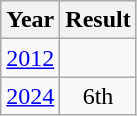<table class="wikitable" style="text-align:center">
<tr>
<th>Year</th>
<th>Result</th>
</tr>
<tr>
<td><a href='#'>2012</a></td>
<td></td>
</tr>
<tr>
<td><a href='#'>2024</a></td>
<td>6th</td>
</tr>
</table>
